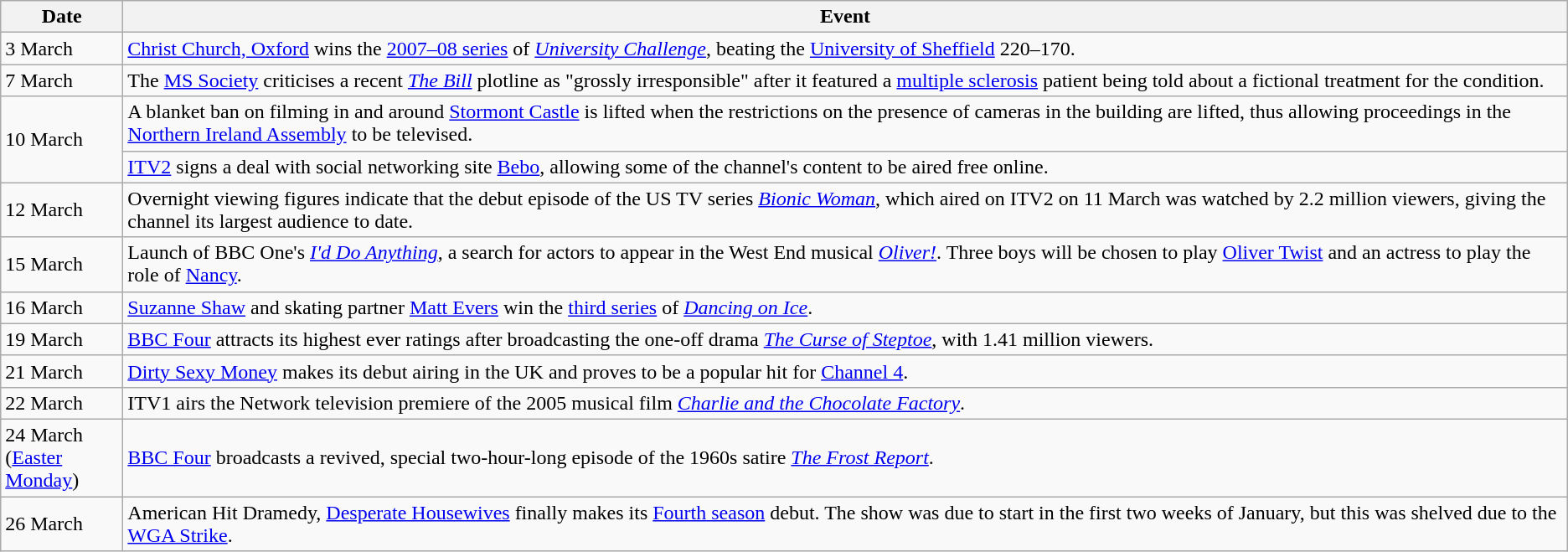<table class="wikitable">
<tr>
<th width=90>Date</th>
<th>Event</th>
</tr>
<tr>
<td>3 March</td>
<td><a href='#'>Christ Church, Oxford</a> wins the <a href='#'>2007–08 series</a> of <em><a href='#'>University Challenge</a></em>, beating the <a href='#'>University of Sheffield</a> 220–170.</td>
</tr>
<tr>
<td>7 March</td>
<td>The <a href='#'>MS Society</a> criticises a recent <em><a href='#'>The Bill</a></em> plotline as "grossly irresponsible" after it featured a <a href='#'>multiple sclerosis</a> patient being told about a fictional treatment for the condition.</td>
</tr>
<tr>
<td rowspan=2>10 March</td>
<td>A blanket ban on filming in and around <a href='#'>Stormont Castle</a> is lifted when the restrictions on the presence of cameras in the building are lifted, thus allowing proceedings in the <a href='#'>Northern Ireland Assembly</a> to be televised.</td>
</tr>
<tr>
<td><a href='#'>ITV2</a> signs a deal with social networking site <a href='#'>Bebo</a>, allowing some of the channel's content to be aired free online.</td>
</tr>
<tr>
<td>12 March</td>
<td>Overnight viewing figures indicate that the debut episode of the US TV series <em><a href='#'>Bionic Woman</a></em>, which aired on ITV2 on 11 March was watched by 2.2 million viewers, giving the channel its largest audience to date.</td>
</tr>
<tr>
<td>15 March</td>
<td>Launch of BBC One's <em><a href='#'>I'd Do Anything</a></em>, a search for actors to appear in the West End musical <em><a href='#'>Oliver!</a></em>. Three boys will be chosen to play <a href='#'>Oliver Twist</a> and an actress to play the role of <a href='#'>Nancy</a>.</td>
</tr>
<tr>
<td>16 March</td>
<td><a href='#'>Suzanne Shaw</a> and skating partner <a href='#'>Matt Evers</a> win the <a href='#'>third series</a> of <em><a href='#'>Dancing on Ice</a></em>.</td>
</tr>
<tr>
<td>19 March</td>
<td><a href='#'>BBC Four</a> attracts its highest ever ratings after broadcasting the one-off drama <em><a href='#'>The Curse of Steptoe</a></em>, with 1.41 million viewers.</td>
</tr>
<tr>
<td>21 March</td>
<td><a href='#'>Dirty Sexy Money</a> makes its debut airing in the UK and proves to be a popular hit for <a href='#'>Channel 4</a>.</td>
</tr>
<tr>
<td>22 March</td>
<td>ITV1 airs the Network television premiere of the 2005 musical film <em><a href='#'>Charlie and the Chocolate Factory</a></em>.</td>
</tr>
<tr>
<td>24 March<br>(<a href='#'>Easter Monday</a>)</td>
<td><a href='#'>BBC Four</a> broadcasts a revived, special two-hour-long episode of the 1960s satire <em><a href='#'>The Frost Report</a></em>.</td>
</tr>
<tr>
<td>26 March</td>
<td>American Hit Dramedy, <a href='#'>Desperate Housewives</a> finally makes its <a href='#'>Fourth season</a> debut. The show was due to start in the first two weeks of January, but this was shelved due to the <a href='#'>WGA Strike</a>.</td>
</tr>
</table>
